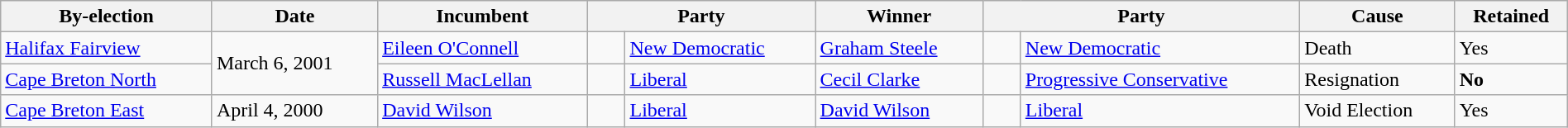<table class=wikitable style="width:100%">
<tr>
<th>By-election</th>
<th>Date</th>
<th>Incumbent</th>
<th colspan=2>Party</th>
<th>Winner</th>
<th colspan=2>Party</th>
<th>Cause</th>
<th>Retained</th>
</tr>
<tr>
<td><a href='#'>Halifax Fairview</a></td>
<td rowspan="2">March 6, 2001</td>
<td><a href='#'>Eileen O'Connell</a></td>
<td>    </td>
<td><a href='#'>New Democratic</a></td>
<td><a href='#'>Graham Steele</a></td>
<td>    </td>
<td><a href='#'>New Democratic</a></td>
<td>Death</td>
<td>Yes</td>
</tr>
<tr>
<td><a href='#'>Cape Breton North</a></td>
<td><a href='#'>Russell MacLellan</a></td>
<td>    </td>
<td><a href='#'>Liberal</a></td>
<td><a href='#'>Cecil Clarke</a></td>
<td>    </td>
<td><a href='#'>Progressive Conservative</a></td>
<td>Resignation</td>
<td><strong>No</strong></td>
</tr>
<tr>
<td><a href='#'>Cape Breton East</a></td>
<td>April 4, 2000</td>
<td><a href='#'>David Wilson</a></td>
<td>    </td>
<td><a href='#'>Liberal</a></td>
<td><a href='#'>David Wilson</a></td>
<td>    </td>
<td><a href='#'>Liberal</a></td>
<td>Void Election</td>
<td>Yes</td>
</tr>
</table>
